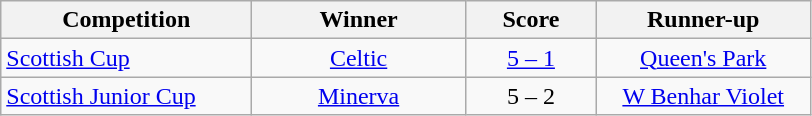<table class="wikitable" style="text-align: center;">
<tr>
<th width=160>Competition</th>
<th width=135>Winner</th>
<th width=80>Score</th>
<th width=135>Runner-up</th>
</tr>
<tr>
<td align=left><a href='#'>Scottish Cup</a></td>
<td><a href='#'>Celtic</a></td>
<td><a href='#'>5 – 1</a></td>
<td><a href='#'>Queen's Park</a></td>
</tr>
<tr>
<td align=left><a href='#'>Scottish Junior Cup</a></td>
<td><a href='#'>Minerva</a></td>
<td>5 – 2</td>
<td><a href='#'>W Benhar Violet</a></td>
</tr>
</table>
